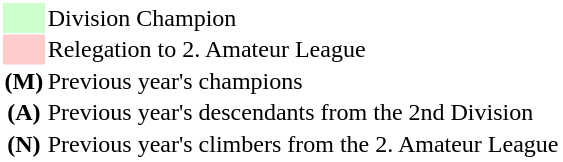<table style="border: 1px solid #ffffff; background-color: #ffffff" cellspacing="1" cellpadding="1">
<tr>
<td bgcolor="#ccffcc" width="20"></td>
<td>Division Champion</td>
</tr>
<tr>
<td bgcolor="#ffcccc"></td>
<td>Relegation to 2. Amateur League</td>
</tr>
<tr>
<th>(M)</th>
<td>Previous year's champions</td>
</tr>
<tr>
<th>(A)</th>
<td>Previous year's descendants from the 2nd Division</td>
</tr>
<tr>
<th>(N)</th>
<td>Previous year's climbers from the 2. Amateur League</td>
</tr>
</table>
